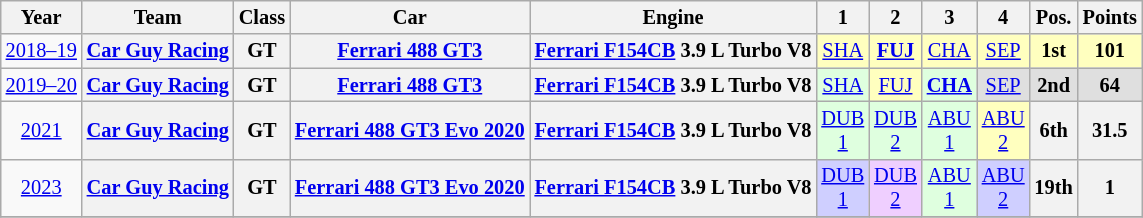<table class="wikitable" style="text-align:center; font-size:85%">
<tr>
<th>Year</th>
<th>Team</th>
<th>Class</th>
<th>Car</th>
<th>Engine</th>
<th>1</th>
<th>2</th>
<th>3</th>
<th>4</th>
<th>Pos.</th>
<th>Points</th>
</tr>
<tr>
<td><a href='#'>2018–19</a></td>
<th nowrap><a href='#'>Car Guy Racing</a></th>
<th>GT</th>
<th nowrap><a href='#'>Ferrari 488 GT3</a></th>
<th nowrap><a href='#'>Ferrari F154CB</a> 3.9 L Turbo V8</th>
<td style="background:#FFFFBF;"><a href='#'>SHA</a><br></td>
<td style="background:#FFFFBF;"><strong><a href='#'>FUJ</a></strong><br></td>
<td style="background:#FFFFBF;"><a href='#'>CHA</a><br></td>
<td style="background:#FFFFBF;"><a href='#'>SEP</a><br></td>
<th style="background:#FFFFBF">1st</th>
<th style="background:#FFFFBF">101</th>
</tr>
<tr>
<td><a href='#'>2019–20</a></td>
<th nowrap><a href='#'>Car Guy Racing</a></th>
<th>GT</th>
<th nowrap><a href='#'>Ferrari 488 GT3</a></th>
<th nowrap><a href='#'>Ferrari F154CB</a> 3.9 L Turbo V8</th>
<td style="background:#dfffdf;"><a href='#'>SHA</a><br></td>
<td style="background:#FFFFBF;"><a href='#'>FUJ</a><br></td>
<td style="background:#dfffdf;"><strong><a href='#'>CHA</a></strong><br></td>
<td style="background:#dfdfdf;"><a href='#'>SEP</a><br></td>
<th style="background:#dfdfdf">2nd</th>
<th style="background:#dfdfdf">64</th>
</tr>
<tr>
<td><a href='#'>2021</a></td>
<th nowrap><a href='#'>Car Guy Racing</a></th>
<th>GT</th>
<th nowrap><a href='#'>Ferrari 488 GT3 Evo 2020</a></th>
<th nowrap><a href='#'>Ferrari F154CB</a> 3.9 L Turbo V8</th>
<td style="background:#dfffdf;"><a href='#'>DUB<br>1</a><br></td>
<td style="background:#dfffdf;"><a href='#'>DUB<br>2</a><br></td>
<td style="background:#dfffdf;"><a href='#'>ABU<br>1</a><br></td>
<td style="background:#FFFFBF;"><a href='#'>ABU<br>2</a><br></td>
<th>6th</th>
<th>31.5</th>
</tr>
<tr>
<td><a href='#'>2023</a></td>
<th nowrap><a href='#'>Car Guy Racing</a></th>
<th>GT</th>
<th nowrap><a href='#'>Ferrari 488 GT3 Evo 2020</a></th>
<th nowrap><a href='#'>Ferrari F154CB</a> 3.9 L Turbo V8</th>
<td style="background:#CFCFFF;"><a href='#'>DUB<br>1</a><br></td>
<td style="background:#EFCFFF;"><a href='#'>DUB<br>2</a><br></td>
<td style="background:#DFFFDF;"><a href='#'>ABU<br>1</a><br></td>
<td style="background:#CFCFFF;"><a href='#'>ABU<br>2</a><br></td>
<th>19th</th>
<th>1</th>
</tr>
<tr>
</tr>
</table>
